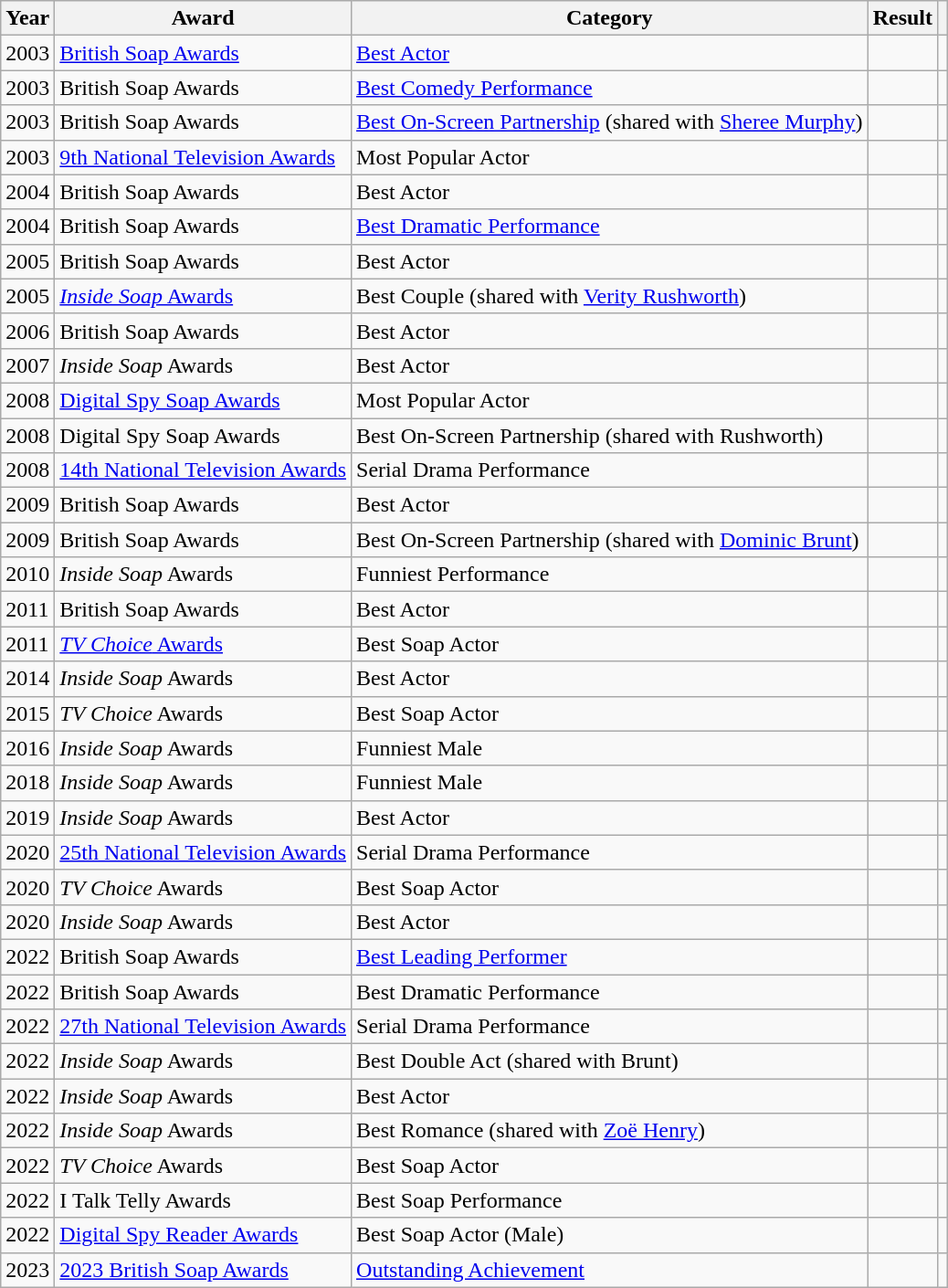<table class="wikitable sortable">
<tr>
<th>Year</th>
<th>Award</th>
<th>Category</th>
<th>Result</th>
<th scope=col class=unsortable></th>
</tr>
<tr>
<td>2003</td>
<td><a href='#'>British Soap Awards</a></td>
<td><a href='#'>Best Actor</a></td>
<td></td>
<td align="center"></td>
</tr>
<tr>
<td>2003</td>
<td>British Soap Awards</td>
<td><a href='#'>Best Comedy Performance</a></td>
<td></td>
<td align="center"></td>
</tr>
<tr>
<td>2003</td>
<td>British Soap Awards</td>
<td><a href='#'>Best On-Screen Partnership</a> (shared with <a href='#'>Sheree Murphy</a>)</td>
<td></td>
<td align="center"></td>
</tr>
<tr>
<td>2003</td>
<td><a href='#'>9th National Television Awards</a></td>
<td>Most Popular Actor</td>
<td></td>
<td align="center"></td>
</tr>
<tr>
<td>2004</td>
<td>British Soap Awards</td>
<td>Best Actor</td>
<td></td>
<td align="center"></td>
</tr>
<tr>
<td>2004</td>
<td>British Soap Awards</td>
<td><a href='#'>Best Dramatic Performance</a></td>
<td></td>
<td align="center"></td>
</tr>
<tr>
<td>2005</td>
<td>British Soap Awards</td>
<td>Best Actor</td>
<td></td>
<td align="center"></td>
</tr>
<tr>
<td>2005</td>
<td><a href='#'><em>Inside Soap</em> Awards</a></td>
<td>Best Couple (shared with <a href='#'>Verity Rushworth</a>)</td>
<td></td>
<td align="center"></td>
</tr>
<tr>
<td>2006</td>
<td>British Soap Awards</td>
<td>Best Actor</td>
<td></td>
<td align="center"></td>
</tr>
<tr>
<td>2007</td>
<td><em>Inside Soap</em> Awards</td>
<td>Best Actor</td>
<td></td>
<td align="center"></td>
</tr>
<tr>
<td>2008</td>
<td><a href='#'>Digital Spy Soap Awards</a></td>
<td>Most Popular Actor</td>
<td></td>
<td align="center"></td>
</tr>
<tr>
<td>2008</td>
<td>Digital Spy Soap Awards</td>
<td>Best On-Screen Partnership (shared with Rushworth)</td>
<td></td>
<td align="center"></td>
</tr>
<tr>
<td>2008</td>
<td><a href='#'>14th National Television Awards</a></td>
<td>Serial Drama Performance</td>
<td></td>
<td align="center"></td>
</tr>
<tr>
<td>2009</td>
<td>British Soap Awards</td>
<td>Best Actor</td>
<td></td>
<td align="center"></td>
</tr>
<tr>
<td>2009</td>
<td>British Soap Awards</td>
<td>Best On-Screen Partnership (shared with <a href='#'>Dominic Brunt</a>)</td>
<td></td>
<td align="center"></td>
</tr>
<tr>
<td>2010</td>
<td><em>Inside Soap</em> Awards</td>
<td>Funniest Performance</td>
<td></td>
<td align="center"></td>
</tr>
<tr>
<td>2011</td>
<td>British Soap Awards</td>
<td>Best Actor</td>
<td></td>
<td align="center"></td>
</tr>
<tr>
<td>2011</td>
<td><a href='#'><em>TV Choice</em> Awards</a></td>
<td>Best Soap Actor</td>
<td></td>
<td align="center"></td>
</tr>
<tr>
<td>2014</td>
<td><em>Inside Soap</em> Awards</td>
<td>Best Actor</td>
<td></td>
<td align="center"></td>
</tr>
<tr>
<td>2015</td>
<td><em>TV Choice</em> Awards</td>
<td>Best Soap Actor</td>
<td></td>
<td align="center"></td>
</tr>
<tr>
<td>2016</td>
<td><em>Inside Soap</em> Awards</td>
<td>Funniest Male</td>
<td></td>
<td align="center"></td>
</tr>
<tr>
<td>2018</td>
<td><em>Inside Soap</em> Awards</td>
<td>Funniest Male</td>
<td></td>
<td align="center"></td>
</tr>
<tr>
<td>2019</td>
<td><em>Inside Soap</em> Awards</td>
<td>Best Actor</td>
<td></td>
<td align="center"></td>
</tr>
<tr>
<td>2020</td>
<td><a href='#'>25th National Television Awards</a></td>
<td>Serial Drama Performance</td>
<td></td>
<td align="center"></td>
</tr>
<tr>
<td>2020</td>
<td><em>TV Choice</em> Awards</td>
<td>Best Soap Actor</td>
<td></td>
<td align="center"></td>
</tr>
<tr>
<td>2020</td>
<td><em>Inside Soap</em> Awards</td>
<td>Best Actor</td>
<td></td>
<td align="center"></td>
</tr>
<tr>
<td>2022</td>
<td>British Soap Awards</td>
<td><a href='#'>Best Leading Performer</a></td>
<td></td>
<td align="center"></td>
</tr>
<tr>
<td>2022</td>
<td>British Soap Awards</td>
<td>Best Dramatic Performance</td>
<td></td>
<td align="center"></td>
</tr>
<tr>
<td>2022</td>
<td><a href='#'>27th National Television Awards</a></td>
<td>Serial Drama Performance</td>
<td></td>
<td align="center"></td>
</tr>
<tr>
<td>2022</td>
<td><em>Inside Soap</em> Awards</td>
<td>Best Double Act (shared with Brunt)</td>
<td></td>
<td align="center"></td>
</tr>
<tr>
<td>2022</td>
<td><em>Inside Soap</em> Awards</td>
<td>Best Actor</td>
<td></td>
<td align="center"></td>
</tr>
<tr>
<td>2022</td>
<td><em>Inside Soap</em> Awards</td>
<td>Best Romance (shared with <a href='#'>Zoë Henry</a>)</td>
<td></td>
<td align="center"></td>
</tr>
<tr>
<td>2022</td>
<td><em>TV Choice</em> Awards</td>
<td>Best Soap Actor</td>
<td></td>
<td align="center"></td>
</tr>
<tr>
<td>2022</td>
<td>I Talk Telly Awards</td>
<td>Best Soap Performance</td>
<td></td>
<td align="center"></td>
</tr>
<tr>
<td>2022</td>
<td><a href='#'>Digital Spy Reader Awards</a></td>
<td>Best Soap Actor (Male)</td>
<td></td>
<td align="center"></td>
</tr>
<tr>
<td>2023</td>
<td><a href='#'>2023 British Soap Awards</a></td>
<td><a href='#'>Outstanding Achievement</a></td>
<td></td>
<td align="center"></td>
</tr>
</table>
